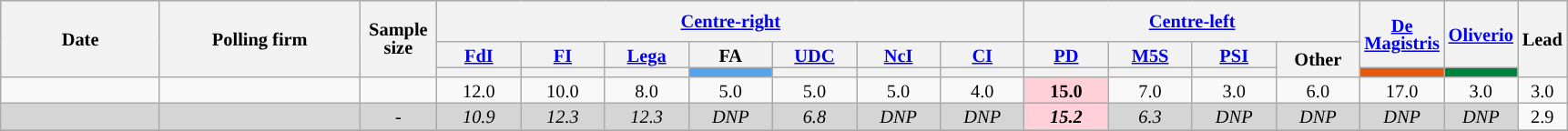<table class=wikitable style="text-align:center;font-size:85%;line-height:13px">
<tr style="height:30px; background-color:#E9E9E9">
<th style="width:110px;" rowspan="3">Date</th>
<th style="width:140px;" rowspan="3">Polling firm</th>
<th style="width:50px;" rowspan="3">Sample size</th>
<th colspan="7" style="width:35px;"><a href='#'>Centre-right</a></th>
<th colspan="4" style="width:35px;"><a href='#'>Centre-left</a></th>
<th rowspan="2" style="width:35px;"><a href='#'>De Magistris</a></th>
<th rowspan="2" style="width:35px;"><a href='#'>Oliverio</a></th>
<th style="width:25px;" rowspan="3">Lead</th>
</tr>
<tr>
<th style="width:55px;"><a href='#'>FdI</a></th>
<th style="width:55px;"><a href='#'>FI</a></th>
<th style="width:55px;"><a href='#'>Lega</a></th>
<th style="width:55px;">FA</th>
<th style="width:55px;"><a href='#'>UDC</a></th>
<th style="width:55px;"><a href='#'>NcI</a></th>
<th style="width:55px;"><a href='#'>CI</a></th>
<th style="width:55px;"><a href='#'>PD</a></th>
<th style="width:55px;"><a href='#'>M5S</a></th>
<th style="width:55px;"><a href='#'>PSI</a></th>
<th rowspan="2" style="width:55px;">Other</th>
</tr>
<tr>
<th style="background:"></th>
<th style="background:"></th>
<th style="background:"></th>
<th style="background:#56A5EC;"></th>
<th style="background:"></th>
<th style="background:"></th>
<th style="background:"></th>
<th style="background:"></th>
<th style="background:"></th>
<th style="background:"></th>
<th style="background:#E4590F;"></th>
<th style="background:#00833F;"></th>
</tr>
<tr>
<td></td>
<td></td>
<td></td>
<td>12.0</td>
<td>10.0</td>
<td>8.0</td>
<td>5.0</td>
<td>5.0</td>
<td>5.0</td>
<td>4.0</td>
<td style="background:#FFD0D7"><strong>15.0</strong></td>
<td>7.0</td>
<td>3.0</td>
<td>6.0</td>
<td>17.0</td>
<td>3.0</td>
<td style="background:">3.0</td>
</tr>
<tr>
<td style="background:#D5D5D5"></td>
<td style="background:#D5D5D5"></td>
<td style="background:#D5D5D5"><em>-</em></td>
<td style="background:#D5D5D5"><em>10.9</em></td>
<td style="background:#D5D5D5"><em>12.3</em></td>
<td style="background:#D5D5D5"><em>12.3</em></td>
<td style="background:#D5D5D5"><em>DNP</em></td>
<td style="background:#D5D5D5"><em>6.8</em></td>
<td style="background:#D5D5D5"><em>DNP</em></td>
<td style="background:#D5D5D5"><em>DNP</em></td>
<td style="background:#FFD0D7"><strong><em>15.2</em></strong></td>
<td style="background:#D5D5D5"><em>6.3</em></td>
<td style="background:#D5D5D5"><em>DNP</em></td>
<td style="background:#D5D5D5"><em>DNP</em></td>
<td style="background:#D5D5D5"><em>DNP</em></td>
<td style="background:#D5D5D5"><em>DNP</em></td>
<td style="background:">2.9</td>
</tr>
<tr>
</tr>
</table>
